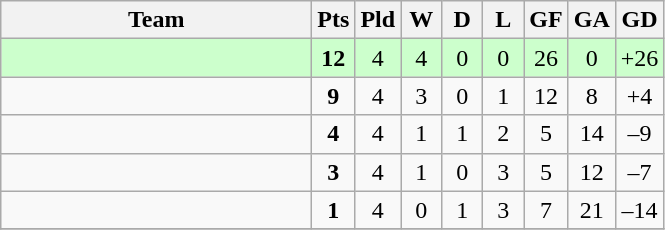<table class=wikitable style="text-align:center">
<tr>
<th width=200>Team</th>
<th width=20>Pts</th>
<th width=20>Pld</th>
<th width=20>W</th>
<th width=20>D</th>
<th width=20>L</th>
<th width=20>GF</th>
<th width=20>GA</th>
<th width=20>GD</th>
</tr>
<tr style="background:#ccffcc">
<td align=left></td>
<td><strong>12</strong></td>
<td>4</td>
<td>4</td>
<td>0</td>
<td>0</td>
<td>26</td>
<td>0</td>
<td>+26</td>
</tr>
<tr>
<td align=left></td>
<td><strong>9</strong></td>
<td>4</td>
<td>3</td>
<td>0</td>
<td>1</td>
<td>12</td>
<td>8</td>
<td>+4</td>
</tr>
<tr>
<td align=left></td>
<td><strong>4</strong></td>
<td>4</td>
<td>1</td>
<td>1</td>
<td>2</td>
<td>5</td>
<td>14</td>
<td>–9</td>
</tr>
<tr>
<td align=left></td>
<td><strong>3</strong></td>
<td>4</td>
<td>1</td>
<td>0</td>
<td>3</td>
<td>5</td>
<td>12</td>
<td>–7</td>
</tr>
<tr>
<td align=left></td>
<td><strong>1</strong></td>
<td>4</td>
<td>0</td>
<td>1</td>
<td>3</td>
<td>7</td>
<td>21</td>
<td>–14</td>
</tr>
<tr>
</tr>
</table>
